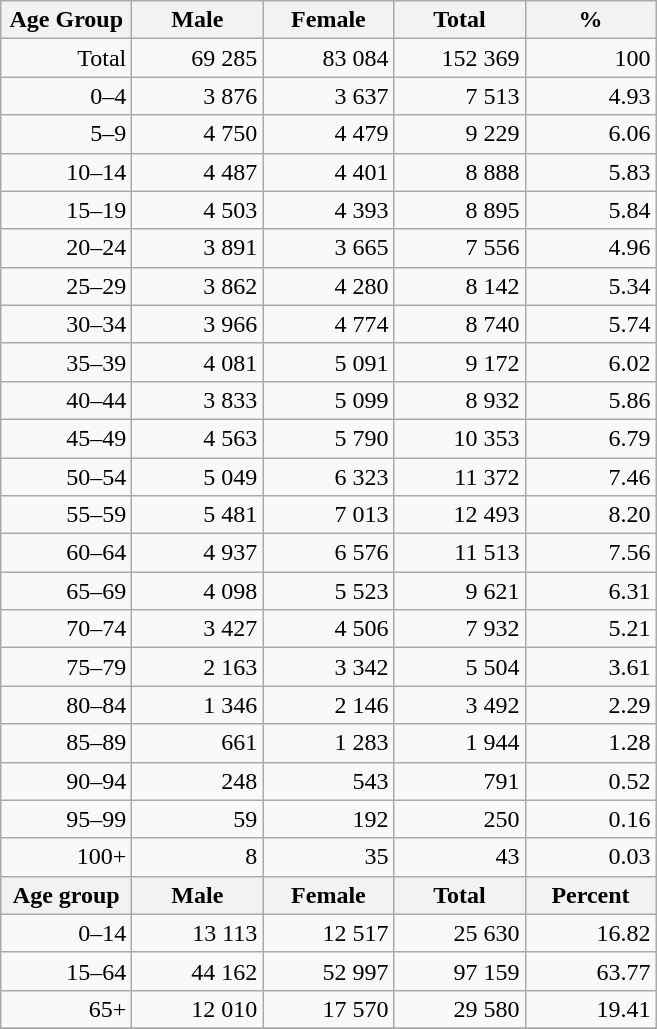<table class="wikitable">
<tr>
<th width="80pt">Age Group</th>
<th width="80pt">Male</th>
<th width="80pt">Female</th>
<th width="80pt">Total</th>
<th width="80pt">%</th>
</tr>
<tr>
<td align="right">Total</td>
<td align="right">69 285</td>
<td align="right">83 084</td>
<td align="right">152 369</td>
<td align="right">100</td>
</tr>
<tr>
<td align="right">0–4</td>
<td align="right">3 876</td>
<td align="right">3 637</td>
<td align="right">7 513</td>
<td align="right">4.93</td>
</tr>
<tr>
<td align="right">5–9</td>
<td align="right">4 750</td>
<td align="right">4 479</td>
<td align="right">9 229</td>
<td align="right">6.06</td>
</tr>
<tr>
<td align="right">10–14</td>
<td align="right">4 487</td>
<td align="right">4 401</td>
<td align="right">8 888</td>
<td align="right">5.83</td>
</tr>
<tr>
<td align="right">15–19</td>
<td align="right">4 503</td>
<td align="right">4 393</td>
<td align="right">8 895</td>
<td align="right">5.84</td>
</tr>
<tr>
<td align="right">20–24</td>
<td align="right">3 891</td>
<td align="right">3 665</td>
<td align="right">7 556</td>
<td align="right">4.96</td>
</tr>
<tr>
<td align="right">25–29</td>
<td align="right">3 862</td>
<td align="right">4 280</td>
<td align="right">8 142</td>
<td align="right">5.34</td>
</tr>
<tr>
<td align="right">30–34</td>
<td align="right">3 966</td>
<td align="right">4 774</td>
<td align="right">8 740</td>
<td align="right">5.74</td>
</tr>
<tr>
<td align="right">35–39</td>
<td align="right">4 081</td>
<td align="right">5 091</td>
<td align="right">9 172</td>
<td align="right">6.02</td>
</tr>
<tr>
<td align="right">40–44</td>
<td align="right">3 833</td>
<td align="right">5 099</td>
<td align="right">8 932</td>
<td align="right">5.86</td>
</tr>
<tr>
<td align="right">45–49</td>
<td align="right">4 563</td>
<td align="right">5 790</td>
<td align="right">10 353</td>
<td align="right">6.79</td>
</tr>
<tr>
<td align="right">50–54</td>
<td align="right">5 049</td>
<td align="right">6 323</td>
<td align="right">11 372</td>
<td align="right">7.46</td>
</tr>
<tr>
<td align="right">55–59</td>
<td align="right">5 481</td>
<td align="right">7 013</td>
<td align="right">12 493</td>
<td align="right">8.20</td>
</tr>
<tr>
<td align="right">60–64</td>
<td align="right">4 937</td>
<td align="right">6 576</td>
<td align="right">11 513</td>
<td align="right">7.56</td>
</tr>
<tr>
<td align="right">65–69</td>
<td align="right">4 098</td>
<td align="right">5 523</td>
<td align="right">9 621</td>
<td align="right">6.31</td>
</tr>
<tr>
<td align="right">70–74</td>
<td align="right">3 427</td>
<td align="right">4 506</td>
<td align="right">7 932</td>
<td align="right">5.21</td>
</tr>
<tr>
<td align="right">75–79</td>
<td align="right">2 163</td>
<td align="right">3 342</td>
<td align="right">5 504</td>
<td align="right">3.61</td>
</tr>
<tr>
<td align="right">80–84</td>
<td align="right">1 346</td>
<td align="right">2 146</td>
<td align="right">3 492</td>
<td align="right">2.29</td>
</tr>
<tr>
<td align="right">85–89</td>
<td align="right">661</td>
<td align="right">1 283</td>
<td align="right">1 944</td>
<td align="right">1.28</td>
</tr>
<tr>
<td align="right">90–94</td>
<td align="right">248</td>
<td align="right">543</td>
<td align="right">791</td>
<td align="right">0.52</td>
</tr>
<tr>
<td align="right">95–99</td>
<td align="right">59</td>
<td align="right">192</td>
<td align="right">250</td>
<td align="right">0.16</td>
</tr>
<tr>
<td align="right">100+</td>
<td align="right">8</td>
<td align="right">35</td>
<td align="right">43</td>
<td align="right">0.03</td>
</tr>
<tr>
<th width="50">Age group</th>
<th width="80pt">Male</th>
<th width="80">Female</th>
<th width="80">Total</th>
<th width="50">Percent</th>
</tr>
<tr>
<td align="right">0–14</td>
<td align="right">13 113</td>
<td align="right">12 517</td>
<td align="right">25 630</td>
<td align="right">16.82</td>
</tr>
<tr>
<td align="right">15–64</td>
<td align="right">44 162</td>
<td align="right">52 997</td>
<td align="right">97 159</td>
<td align="right">63.77</td>
</tr>
<tr>
<td align="right">65+</td>
<td align="right">12 010</td>
<td align="right">17 570</td>
<td align="right">29 580</td>
<td align="right">19.41</td>
</tr>
<tr>
</tr>
</table>
